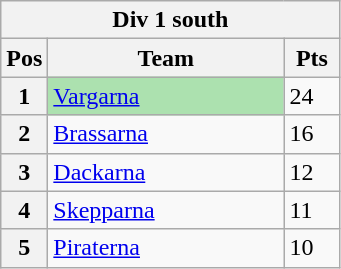<table class="wikitable">
<tr>
<th colspan="3">Div 1 south</th>
</tr>
<tr>
<th width=20>Pos</th>
<th width=150>Team</th>
<th width=30>Pts</th>
</tr>
<tr>
<th>1</th>
<td style="background:#ACE1AF;"><a href='#'>Vargarna</a></td>
<td>24</td>
</tr>
<tr>
<th>2</th>
<td><a href='#'>Brassarna</a></td>
<td>16</td>
</tr>
<tr>
<th>3</th>
<td><a href='#'>Dackarna</a></td>
<td>12</td>
</tr>
<tr>
<th>4</th>
<td><a href='#'>Skepparna</a></td>
<td>11</td>
</tr>
<tr>
<th>5</th>
<td><a href='#'>Piraterna</a></td>
<td>10</td>
</tr>
</table>
